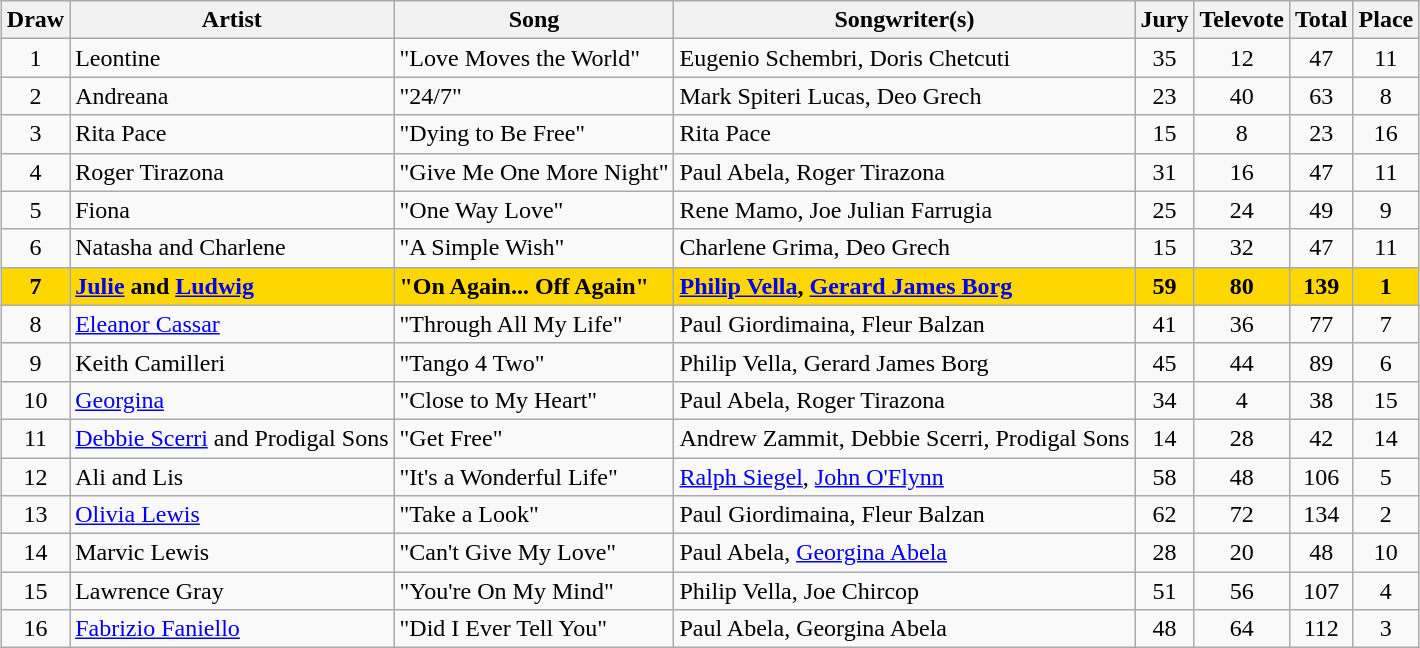<table class="sortable wikitable" style="margin: 1em auto 1em auto; text-align:center">
<tr>
<th>Draw</th>
<th>Artist</th>
<th>Song</th>
<th>Songwriter(s)</th>
<th>Jury</th>
<th>Televote</th>
<th>Total</th>
<th>Place</th>
</tr>
<tr>
<td>1</td>
<td align="left">Leontine</td>
<td align="left">"Love Moves the World"</td>
<td align="left">Eugenio Schembri, Doris Chetcuti</td>
<td>35</td>
<td>12</td>
<td>47</td>
<td>11</td>
</tr>
<tr>
<td>2</td>
<td align="left">Andreana</td>
<td align="left">"24/7"</td>
<td align="left">Mark Spiteri Lucas, Deo Grech</td>
<td>23</td>
<td>40</td>
<td>63</td>
<td>8</td>
</tr>
<tr>
<td>3</td>
<td align="left">Rita Pace</td>
<td align="left">"Dying to Be Free"</td>
<td align="left">Rita Pace</td>
<td>15</td>
<td>8</td>
<td>23</td>
<td>16</td>
</tr>
<tr>
<td>4</td>
<td align="left">Roger Tirazona</td>
<td align="left">"Give Me One More Night"</td>
<td align="left">Paul Abela, Roger Tirazona</td>
<td>31</td>
<td>16</td>
<td>47</td>
<td>11</td>
</tr>
<tr>
<td>5</td>
<td align="left">Fiona</td>
<td align="left">"One Way Love"</td>
<td align="left">Rene Mamo, Joe Julian Farrugia</td>
<td>25</td>
<td>24</td>
<td>49</td>
<td>9</td>
</tr>
<tr>
<td>6</td>
<td align="left">Natasha and Charlene</td>
<td align="left">"A Simple Wish"</td>
<td align="left">Charlene Grima, Deo Grech</td>
<td>15</td>
<td>32</td>
<td>47</td>
<td>11</td>
</tr>
<tr style="font-weight:bold; background:gold;">
<td>7</td>
<td align="left"><a href='#'>Julie</a> and <a href='#'>Ludwig</a></td>
<td align="left">"On Again... Off Again"</td>
<td align="left"><a href='#'>Philip Vella</a>, <a href='#'>Gerard James Borg</a></td>
<td>59</td>
<td>80</td>
<td>139</td>
<td>1</td>
</tr>
<tr>
<td>8</td>
<td align="left"><a href='#'>Eleanor Cassar</a></td>
<td align="left">"Through All My Life"</td>
<td align="left">Paul Giordimaina, Fleur Balzan</td>
<td>41</td>
<td>36</td>
<td>77</td>
<td>7</td>
</tr>
<tr>
<td>9</td>
<td align="left">Keith Camilleri</td>
<td align="left">"Tango 4 Two"</td>
<td align="left">Philip Vella, Gerard James Borg</td>
<td>45</td>
<td>44</td>
<td>89</td>
<td>6</td>
</tr>
<tr>
<td>10</td>
<td align="left"><a href='#'>Georgina</a></td>
<td align="left">"Close to My Heart"</td>
<td align="left">Paul Abela, Roger Tirazona</td>
<td>34</td>
<td>4</td>
<td>38</td>
<td>15</td>
</tr>
<tr>
<td>11</td>
<td align="left"><a href='#'>Debbie Scerri</a> and Prodigal Sons</td>
<td align="left">"Get Free"</td>
<td align="left">Andrew Zammit, Debbie Scerri, Prodigal Sons</td>
<td>14</td>
<td>28</td>
<td>42</td>
<td>14</td>
</tr>
<tr>
<td>12</td>
<td align="left">Ali and Lis</td>
<td align="left">"It's a Wonderful Life"</td>
<td align="left"><a href='#'>Ralph Siegel</a>, <a href='#'>John O'Flynn</a></td>
<td>58</td>
<td>48</td>
<td>106</td>
<td>5</td>
</tr>
<tr>
<td>13</td>
<td align="left"><a href='#'>Olivia Lewis</a></td>
<td align="left">"Take a Look"</td>
<td align="left">Paul Giordimaina, Fleur Balzan</td>
<td>62</td>
<td>72</td>
<td>134</td>
<td>2</td>
</tr>
<tr>
<td>14</td>
<td align="left">Marvic Lewis</td>
<td align="left">"Can't Give My Love"</td>
<td align="left">Paul Abela, <a href='#'>Georgina Abela</a></td>
<td>28</td>
<td>20</td>
<td>48</td>
<td>10</td>
</tr>
<tr>
<td>15</td>
<td align="left">Lawrence Gray</td>
<td align="left">"You're On My Mind"</td>
<td align="left">Philip Vella, Joe Chircop</td>
<td>51</td>
<td>56</td>
<td>107</td>
<td>4</td>
</tr>
<tr>
<td>16</td>
<td align="left"><a href='#'>Fabrizio Faniello</a></td>
<td align="left">"Did I Ever Tell You"</td>
<td align="left">Paul Abela, Georgina Abela</td>
<td>48</td>
<td>64</td>
<td>112</td>
<td>3</td>
</tr>
</table>
